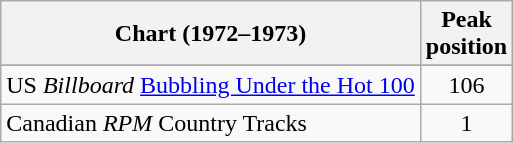<table class="wikitable sortable">
<tr>
<th align="left">Chart (1972–1973)</th>
<th align="center">Peak<br>position</th>
</tr>
<tr>
</tr>
<tr>
<td>US <em>Billboard</em> <a href='#'>Bubbling Under the Hot 100</a></td>
<td align="center">106</td>
</tr>
<tr>
<td align="left">Canadian <em>RPM</em> Country Tracks</td>
<td align="center">1</td>
</tr>
</table>
